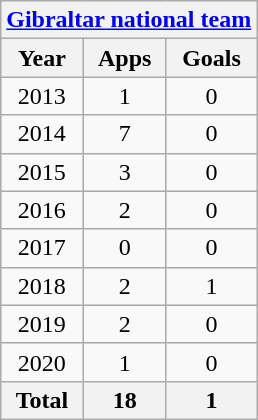<table class="wikitable" style="text-align:center">
<tr>
<th colspan=3><a href='#'>Gibraltar national team</a></th>
</tr>
<tr>
<th>Year</th>
<th>Apps</th>
<th>Goals</th>
</tr>
<tr>
<td>2013</td>
<td>1</td>
<td>0</td>
</tr>
<tr>
<td>2014</td>
<td>7</td>
<td>0</td>
</tr>
<tr>
<td>2015</td>
<td>3</td>
<td>0</td>
</tr>
<tr>
<td>2016</td>
<td>2</td>
<td>0</td>
</tr>
<tr>
<td>2017</td>
<td>0</td>
<td>0</td>
</tr>
<tr>
<td>2018</td>
<td>2</td>
<td>1</td>
</tr>
<tr>
<td>2019</td>
<td>2</td>
<td>0</td>
</tr>
<tr>
<td>2020</td>
<td>1</td>
<td>0</td>
</tr>
<tr>
<th>Total</th>
<th>18</th>
<th>1</th>
</tr>
</table>
